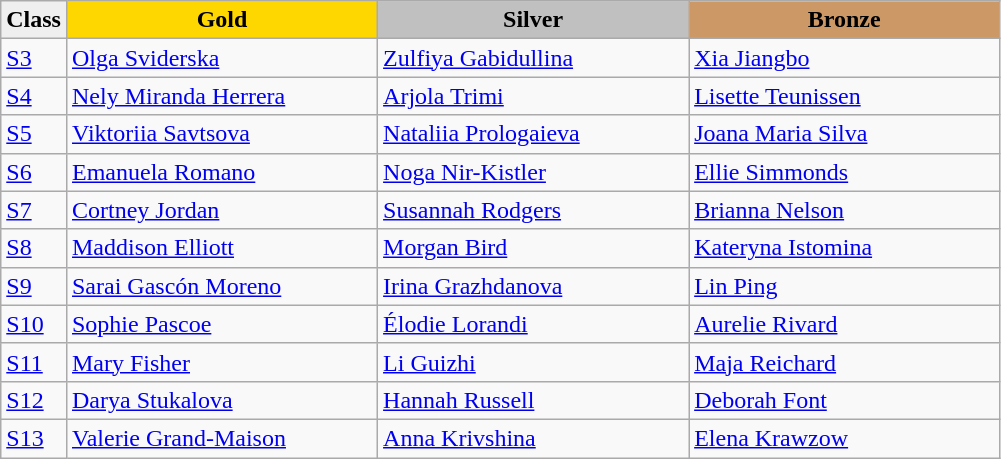<table class="wikitable" style="text-align:left">
<tr align="center">
<td bgcolor=efefef><strong>Class</strong></td>
<td width=200 bgcolor=gold><strong>Gold</strong></td>
<td width=200 bgcolor=silver><strong>Silver</strong></td>
<td width=200 bgcolor=CC9966><strong>Bronze</strong></td>
</tr>
<tr>
<td><a href='#'>S3</a></td>
<td><a href='#'>Olga Sviderska</a><br></td>
<td><a href='#'>Zulfiya Gabidullina</a><br></td>
<td><a href='#'>Xia Jiangbo</a><br></td>
</tr>
<tr>
<td><a href='#'>S4</a></td>
<td><a href='#'>Nely Miranda Herrera</a><br></td>
<td><a href='#'>Arjola Trimi</a><br></td>
<td><a href='#'>Lisette Teunissen</a><br></td>
</tr>
<tr>
<td><a href='#'>S5</a></td>
<td><a href='#'>Viktoriia Savtsova</a><br></td>
<td><a href='#'>Nataliia Prologaieva</a><br></td>
<td><a href='#'>Joana Maria Silva</a><br></td>
</tr>
<tr>
<td><a href='#'>S6</a></td>
<td><a href='#'>Emanuela Romano</a><br></td>
<td><a href='#'>Noga Nir-Kistler</a><br></td>
<td><a href='#'>Ellie Simmonds</a><br></td>
</tr>
<tr>
<td><a href='#'>S7</a></td>
<td><a href='#'>Cortney Jordan</a><br></td>
<td><a href='#'>Susannah Rodgers</a><br></td>
<td><a href='#'>Brianna Nelson</a><br></td>
</tr>
<tr>
<td><a href='#'>S8</a></td>
<td><a href='#'>Maddison Elliott</a><br></td>
<td><a href='#'>Morgan Bird</a><br></td>
<td><a href='#'>Kateryna Istomina</a><br></td>
</tr>
<tr>
<td><a href='#'>S9</a></td>
<td><a href='#'>Sarai Gascón Moreno</a><br></td>
<td><a href='#'>Irina Grazhdanova</a><br></td>
<td><a href='#'>Lin Ping</a><br></td>
</tr>
<tr>
<td><a href='#'>S10</a></td>
<td><a href='#'>Sophie Pascoe</a><br></td>
<td><a href='#'>Élodie Lorandi</a><br></td>
<td><a href='#'>Aurelie Rivard</a><br></td>
</tr>
<tr>
<td><a href='#'>S11</a></td>
<td><a href='#'>Mary Fisher</a><br></td>
<td><a href='#'>Li Guizhi</a><br></td>
<td><a href='#'>Maja Reichard</a><br></td>
</tr>
<tr>
<td><a href='#'>S12</a></td>
<td><a href='#'>Darya Stukalova</a><br></td>
<td><a href='#'>Hannah Russell</a><br></td>
<td><a href='#'>Deborah Font</a><br></td>
</tr>
<tr>
<td><a href='#'>S13</a></td>
<td><a href='#'>Valerie Grand-Maison</a><br></td>
<td><a href='#'>Anna Krivshina</a><br></td>
<td><a href='#'>Elena Krawzow</a><br></td>
</tr>
</table>
